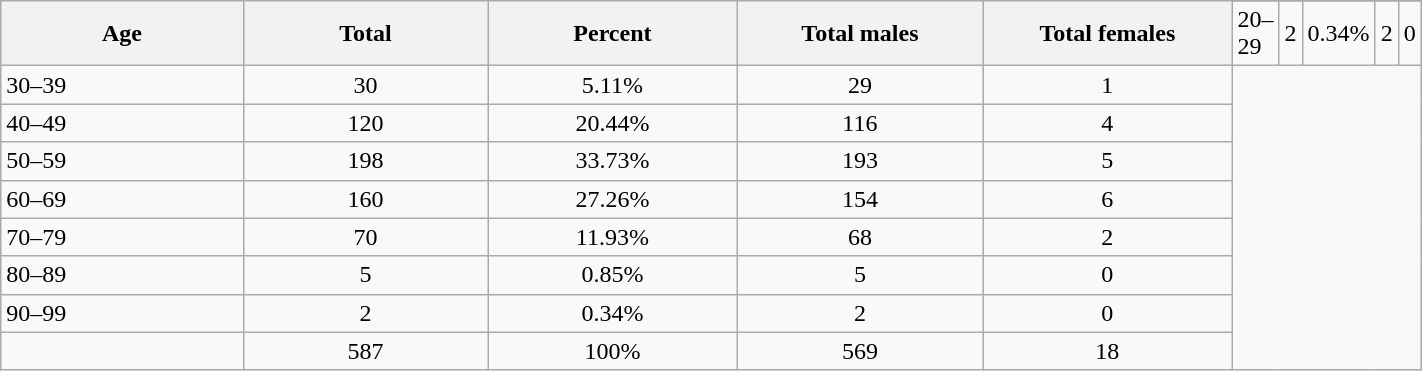<table class="wikitable sortable" style="width:75%;">
<tr>
<th rowspan=2 style="width:20%;">Age</th>
<th rowspan=2 style="width:20%;">Total</th>
<th rowspan=2 style="width:20%;">Percent</th>
<th rowspan=2 style="width:20%;">Total males</th>
<th rowspan=2 style="width:20%;">Total females</th>
</tr>
<tr>
<td>20–29</td>
<td align=center>2</td>
<td align=center>0.34%</td>
<td align=center>2</td>
<td align=center>0</td>
</tr>
<tr>
<td>30–39</td>
<td align=center>30</td>
<td align=center>5.11%</td>
<td align=center>29</td>
<td align=center>1</td>
</tr>
<tr>
<td>40–49</td>
<td align=center>120</td>
<td align=center>20.44%</td>
<td align=center>116</td>
<td align=center>4</td>
</tr>
<tr>
<td>50–59</td>
<td align=center>198</td>
<td align=center>33.73%</td>
<td align=center>193</td>
<td align=center>5</td>
</tr>
<tr>
<td>60–69</td>
<td align=center>160</td>
<td align=center>27.26%</td>
<td align=center>154</td>
<td align=center>6</td>
</tr>
<tr>
<td>70–79</td>
<td align=center>70</td>
<td align=center>11.93%</td>
<td align=center>68</td>
<td align=center>2</td>
</tr>
<tr>
<td>80–89</td>
<td align=center>5</td>
<td align=center>0.85%</td>
<td align=center>5</td>
<td align=center>0</td>
</tr>
<tr>
<td>90–99</td>
<td align=center>2</td>
<td align=center>0.34%</td>
<td align=center>2</td>
<td align=center>0</td>
</tr>
<tr>
<td></td>
<td align=center>587</td>
<td align=center>100%</td>
<td align=center>569</td>
<td align=center>18</td>
</tr>
</table>
